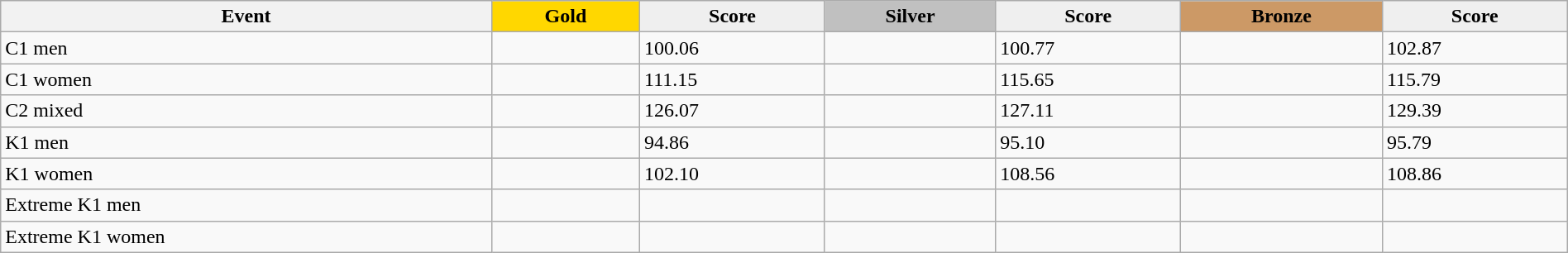<table class="wikitable" width=100%>
<tr>
<th>Event</th>
<td align=center bgcolor="gold"><strong>Gold</strong></td>
<td align=center bgcolor="EFEFEF"><strong>Score</strong></td>
<td align=center bgcolor="silver"><strong>Silver</strong></td>
<td align=center bgcolor="EFEFEF"><strong>Score</strong></td>
<td align=center bgcolor="CC9966"><strong>Bronze</strong></td>
<td align=center bgcolor="EFEFEF"><strong>Score</strong></td>
</tr>
<tr>
<td>C1 men</td>
<td></td>
<td>100.06</td>
<td></td>
<td>100.77</td>
<td></td>
<td>102.87</td>
</tr>
<tr>
<td>C1 women</td>
<td></td>
<td>111.15</td>
<td></td>
<td>115.65</td>
<td></td>
<td>115.79</td>
</tr>
<tr>
<td>C2 mixed</td>
<td></td>
<td>126.07</td>
<td></td>
<td>127.11</td>
<td></td>
<td>129.39</td>
</tr>
<tr>
<td>K1 men</td>
<td></td>
<td>94.86</td>
<td></td>
<td>95.10</td>
<td></td>
<td>95.79</td>
</tr>
<tr>
<td>K1 women</td>
<td></td>
<td>102.10</td>
<td></td>
<td>108.56</td>
<td></td>
<td>108.86</td>
</tr>
<tr>
<td>Extreme K1 men</td>
<td></td>
<td></td>
<td></td>
<td></td>
<td></td>
<td></td>
</tr>
<tr>
<td>Extreme K1 women</td>
<td></td>
<td></td>
<td></td>
<td></td>
<td></td>
<td></td>
</tr>
</table>
